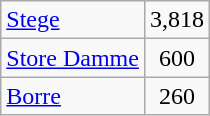<table class="wikitable" style="float:left; margin-right:1em">
<tr>
<td><a href='#'>Stege</a></td>
<td align="center">3,818</td>
</tr>
<tr>
<td><a href='#'>Store Damme</a></td>
<td align="center">600</td>
</tr>
<tr>
<td><a href='#'>Borre</a></td>
<td align="center">260</td>
</tr>
</table>
